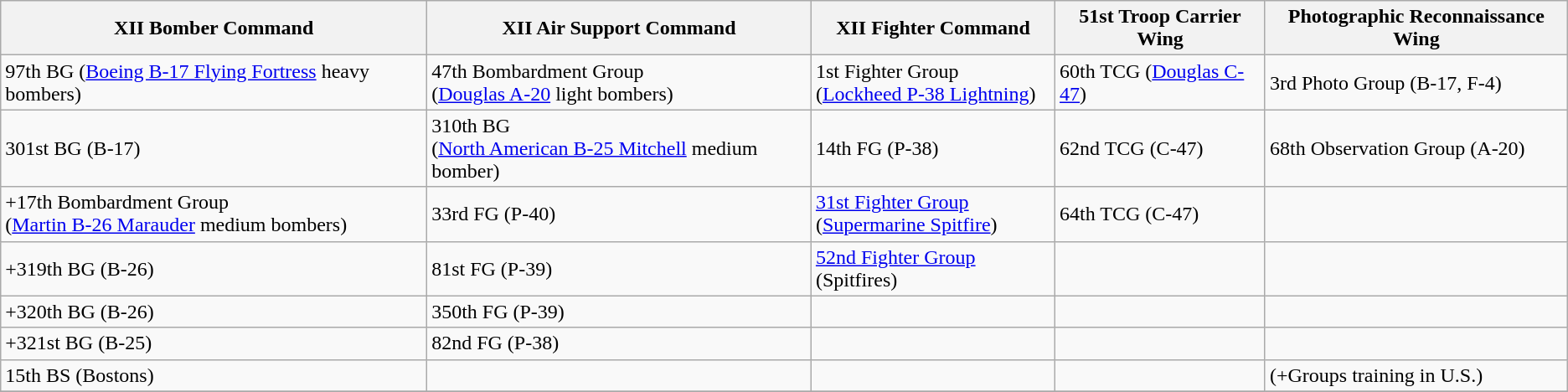<table class="wikitable">
<tr>
<th>XII Bomber Command</th>
<th>XII Air Support Command</th>
<th>XII Fighter Command</th>
<th>51st Troop Carrier Wing</th>
<th>Photographic Reconnaissance Wing</th>
</tr>
<tr>
<td>97th BG (<a href='#'>Boeing B-17 Flying Fortress</a> heavy bombers)</td>
<td>47th Bombardment Group<br>(<a href='#'>Douglas A-20</a> light bombers)</td>
<td>1st Fighter Group<br>(<a href='#'>Lockheed P-38 Lightning</a>)</td>
<td>60th TCG (<a href='#'>Douglas C-47</a>)</td>
<td>3rd Photo Group (B-17, F-4)</td>
</tr>
<tr>
<td>301st BG (B-17)</td>
<td>310th BG<br>(<a href='#'>North American B-25 Mitchell</a> medium bomber)</td>
<td>14th FG (P-38)</td>
<td>62nd TCG (C-47)</td>
<td>68th Observation Group (A-20)</td>
</tr>
<tr>
<td>+17th Bombardment Group<br>(<a href='#'>Martin B-26 Marauder</a> medium bombers)</td>
<td>33rd FG (P-40)</td>
<td><a href='#'>31st Fighter Group</a><br>(<a href='#'>Supermarine Spitfire</a>)</td>
<td>64th TCG (C-47)</td>
<td></td>
</tr>
<tr>
<td>+319th BG (B-26)</td>
<td>81st FG (P-39)</td>
<td><a href='#'>52nd Fighter Group</a> (Spitfires)</td>
<td></td>
<td></td>
</tr>
<tr>
<td>+320th BG (B-26)</td>
<td>350th FG (P-39)</td>
<td></td>
<td></td>
<td></td>
</tr>
<tr>
<td>+321st BG (B-25)</td>
<td>82nd FG (P-38)</td>
<td></td>
<td></td>
<td></td>
</tr>
<tr>
<td>15th BS (Bostons)</td>
<td></td>
<td></td>
<td></td>
<td>(+Groups training in U.S.)</td>
</tr>
<tr>
</tr>
</table>
